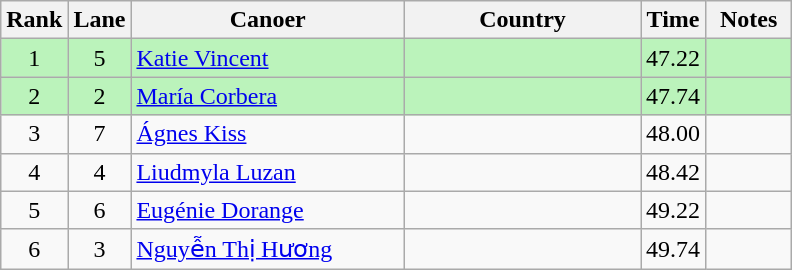<table class="wikitable sortable" style="text-align:center;">
<tr>
<th width=30>Rank</th>
<th width=30>Lane</th>
<th width=175>Canoer</th>
<th width=150>Country</th>
<th width=30>Time</th>
<th width=50>Notes</th>
</tr>
<tr bgcolor=bbf3bb>
<td>1</td>
<td>5</td>
<td align=left><a href='#'>Katie Vincent</a></td>
<td align=left></td>
<td>47.22</td>
<td></td>
</tr>
<tr bgcolor=bbf3bb>
<td>2</td>
<td>2</td>
<td align=left><a href='#'>María Corbera</a></td>
<td align=left></td>
<td>47.74</td>
<td></td>
</tr>
<tr>
<td>3</td>
<td>7</td>
<td align=left><a href='#'>Ágnes Kiss</a></td>
<td align=left></td>
<td>48.00</td>
<td></td>
</tr>
<tr>
<td>4</td>
<td>4</td>
<td align=left><a href='#'>Liudmyla Luzan</a></td>
<td align=left></td>
<td>48.42</td>
<td></td>
</tr>
<tr>
<td>5</td>
<td>6</td>
<td align=left><a href='#'>Eugénie Dorange</a></td>
<td align=left></td>
<td>49.22</td>
<td></td>
</tr>
<tr>
<td>6</td>
<td>3</td>
<td align=left><a href='#'>Nguyễn Thị Hương</a></td>
<td align=left></td>
<td>49.74</td>
<td></td>
</tr>
</table>
